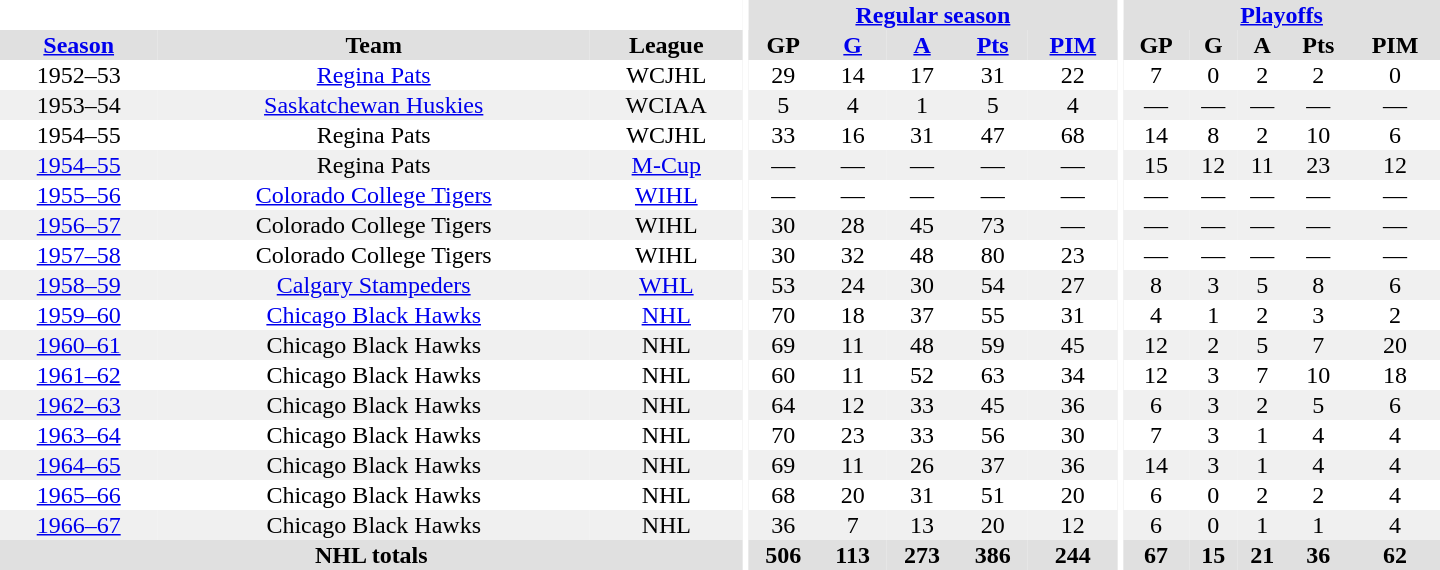<table border="0" cellpadding="1" cellspacing="0" style="text-align:center; width:60em">
<tr bgcolor="#e0e0e0">
<th colspan="3" bgcolor="#ffffff"></th>
<th rowspan="100" bgcolor="#ffffff"></th>
<th colspan="5"><a href='#'>Regular season</a></th>
<th rowspan="100" bgcolor="#ffffff"></th>
<th colspan="5"><a href='#'>Playoffs</a></th>
</tr>
<tr bgcolor="#e0e0e0">
<th><a href='#'>Season</a></th>
<th>Team</th>
<th>League</th>
<th>GP</th>
<th><a href='#'>G</a></th>
<th><a href='#'>A</a></th>
<th><a href='#'>Pts</a></th>
<th><a href='#'>PIM</a></th>
<th>GP</th>
<th>G</th>
<th>A</th>
<th>Pts</th>
<th>PIM</th>
</tr>
<tr>
<td>1952–53</td>
<td><a href='#'>Regina Pats</a></td>
<td>WCJHL</td>
<td>29</td>
<td>14</td>
<td>17</td>
<td>31</td>
<td>22</td>
<td>7</td>
<td>0</td>
<td>2</td>
<td>2</td>
<td>0</td>
</tr>
<tr bgcolor="#f0f0f0">
<td>1953–54</td>
<td><a href='#'>Saskatchewan Huskies</a></td>
<td>WCIAA</td>
<td>5</td>
<td>4</td>
<td>1</td>
<td>5</td>
<td>4</td>
<td>—</td>
<td>—</td>
<td>—</td>
<td>—</td>
<td>—</td>
</tr>
<tr>
<td>1954–55</td>
<td>Regina Pats</td>
<td>WCJHL</td>
<td>33</td>
<td>16</td>
<td>31</td>
<td>47</td>
<td>68</td>
<td>14</td>
<td>8</td>
<td>2</td>
<td>10</td>
<td>6</td>
</tr>
<tr bgcolor="#f0f0f0">
<td><a href='#'>1954–55</a></td>
<td>Regina Pats</td>
<td><a href='#'>M-Cup</a></td>
<td>—</td>
<td>—</td>
<td>—</td>
<td>—</td>
<td>—</td>
<td>15</td>
<td>12</td>
<td>11</td>
<td>23</td>
<td>12</td>
</tr>
<tr>
<td><a href='#'>1955–56</a></td>
<td><a href='#'>Colorado College Tigers</a></td>
<td><a href='#'>WIHL</a></td>
<td>—</td>
<td>—</td>
<td>—</td>
<td>—</td>
<td>—</td>
<td>—</td>
<td>—</td>
<td>—</td>
<td>—</td>
<td>—</td>
</tr>
<tr bgcolor="#f0f0f0">
<td><a href='#'>1956–57</a></td>
<td>Colorado College Tigers</td>
<td>WIHL</td>
<td>30</td>
<td>28</td>
<td>45</td>
<td>73</td>
<td>—</td>
<td>—</td>
<td>—</td>
<td>—</td>
<td>—</td>
<td>—</td>
</tr>
<tr>
<td><a href='#'>1957–58</a></td>
<td>Colorado College Tigers</td>
<td>WIHL</td>
<td>30</td>
<td>32</td>
<td>48</td>
<td>80</td>
<td>23</td>
<td>—</td>
<td>—</td>
<td>—</td>
<td>—</td>
<td>—</td>
</tr>
<tr bgcolor="#f0f0f0">
<td><a href='#'>1958–59</a></td>
<td><a href='#'>Calgary Stampeders</a></td>
<td><a href='#'>WHL</a></td>
<td>53</td>
<td>24</td>
<td>30</td>
<td>54</td>
<td>27</td>
<td>8</td>
<td>3</td>
<td>5</td>
<td>8</td>
<td>6</td>
</tr>
<tr>
<td><a href='#'>1959–60</a></td>
<td><a href='#'>Chicago Black Hawks</a></td>
<td><a href='#'>NHL</a></td>
<td>70</td>
<td>18</td>
<td>37</td>
<td>55</td>
<td>31</td>
<td>4</td>
<td>1</td>
<td>2</td>
<td>3</td>
<td>2</td>
</tr>
<tr bgcolor="#f0f0f0">
<td><a href='#'>1960–61</a></td>
<td>Chicago Black Hawks</td>
<td>NHL</td>
<td>69</td>
<td>11</td>
<td>48</td>
<td>59</td>
<td>45</td>
<td>12</td>
<td>2</td>
<td>5</td>
<td>7</td>
<td>20</td>
</tr>
<tr>
<td><a href='#'>1961–62</a></td>
<td>Chicago Black Hawks</td>
<td>NHL</td>
<td>60</td>
<td>11</td>
<td>52</td>
<td>63</td>
<td>34</td>
<td>12</td>
<td>3</td>
<td>7</td>
<td>10</td>
<td>18</td>
</tr>
<tr bgcolor="#f0f0f0">
<td><a href='#'>1962–63</a></td>
<td>Chicago Black Hawks</td>
<td>NHL</td>
<td>64</td>
<td>12</td>
<td>33</td>
<td>45</td>
<td>36</td>
<td>6</td>
<td>3</td>
<td>2</td>
<td>5</td>
<td>6</td>
</tr>
<tr>
<td><a href='#'>1963–64</a></td>
<td>Chicago Black Hawks</td>
<td>NHL</td>
<td>70</td>
<td>23</td>
<td>33</td>
<td>56</td>
<td>30</td>
<td>7</td>
<td>3</td>
<td>1</td>
<td>4</td>
<td>4</td>
</tr>
<tr bgcolor="#f0f0f0">
<td><a href='#'>1964–65</a></td>
<td>Chicago Black Hawks</td>
<td>NHL</td>
<td>69</td>
<td>11</td>
<td>26</td>
<td>37</td>
<td>36</td>
<td>14</td>
<td>3</td>
<td>1</td>
<td>4</td>
<td>4</td>
</tr>
<tr>
<td><a href='#'>1965–66</a></td>
<td>Chicago Black Hawks</td>
<td>NHL</td>
<td>68</td>
<td>20</td>
<td>31</td>
<td>51</td>
<td>20</td>
<td>6</td>
<td>0</td>
<td>2</td>
<td>2</td>
<td>4</td>
</tr>
<tr bgcolor="#f0f0f0">
<td><a href='#'>1966–67</a></td>
<td>Chicago Black Hawks</td>
<td>NHL</td>
<td>36</td>
<td>7</td>
<td>13</td>
<td>20</td>
<td>12</td>
<td>6</td>
<td>0</td>
<td>1</td>
<td>1</td>
<td>4</td>
</tr>
<tr bgcolor="#e0e0e0">
<th colspan="3">NHL totals</th>
<th>506</th>
<th>113</th>
<th>273</th>
<th>386</th>
<th>244</th>
<th>67</th>
<th>15</th>
<th>21</th>
<th>36</th>
<th>62</th>
</tr>
</table>
